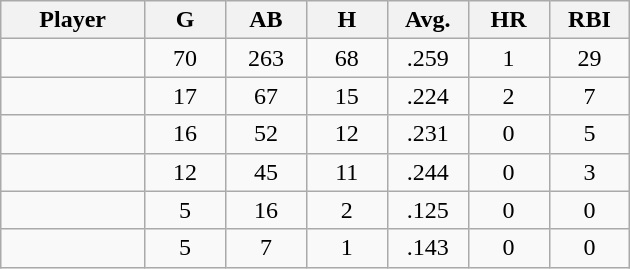<table class="wikitable sortable">
<tr>
<th bgcolor="#DDDDFF" width="16%">Player</th>
<th bgcolor="#DDDDFF" width="9%">G</th>
<th bgcolor="#DDDDFF" width="9%">AB</th>
<th bgcolor="#DDDDFF" width="9%">H</th>
<th bgcolor="#DDDDFF" width="9%">Avg.</th>
<th bgcolor="#DDDDFF" width="9%">HR</th>
<th bgcolor="#DDDDFF" width="9%">RBI</th>
</tr>
<tr align="center">
<td></td>
<td>70</td>
<td>263</td>
<td>68</td>
<td>.259</td>
<td>1</td>
<td>29</td>
</tr>
<tr align="center">
<td></td>
<td>17</td>
<td>67</td>
<td>15</td>
<td>.224</td>
<td>2</td>
<td>7</td>
</tr>
<tr align="center">
<td></td>
<td>16</td>
<td>52</td>
<td>12</td>
<td>.231</td>
<td>0</td>
<td>5</td>
</tr>
<tr align="center">
<td></td>
<td>12</td>
<td>45</td>
<td>11</td>
<td>.244</td>
<td>0</td>
<td>3</td>
</tr>
<tr align="center">
<td></td>
<td>5</td>
<td>16</td>
<td>2</td>
<td>.125</td>
<td>0</td>
<td>0</td>
</tr>
<tr align="center">
<td></td>
<td>5</td>
<td>7</td>
<td>1</td>
<td>.143</td>
<td>0</td>
<td>0</td>
</tr>
</table>
